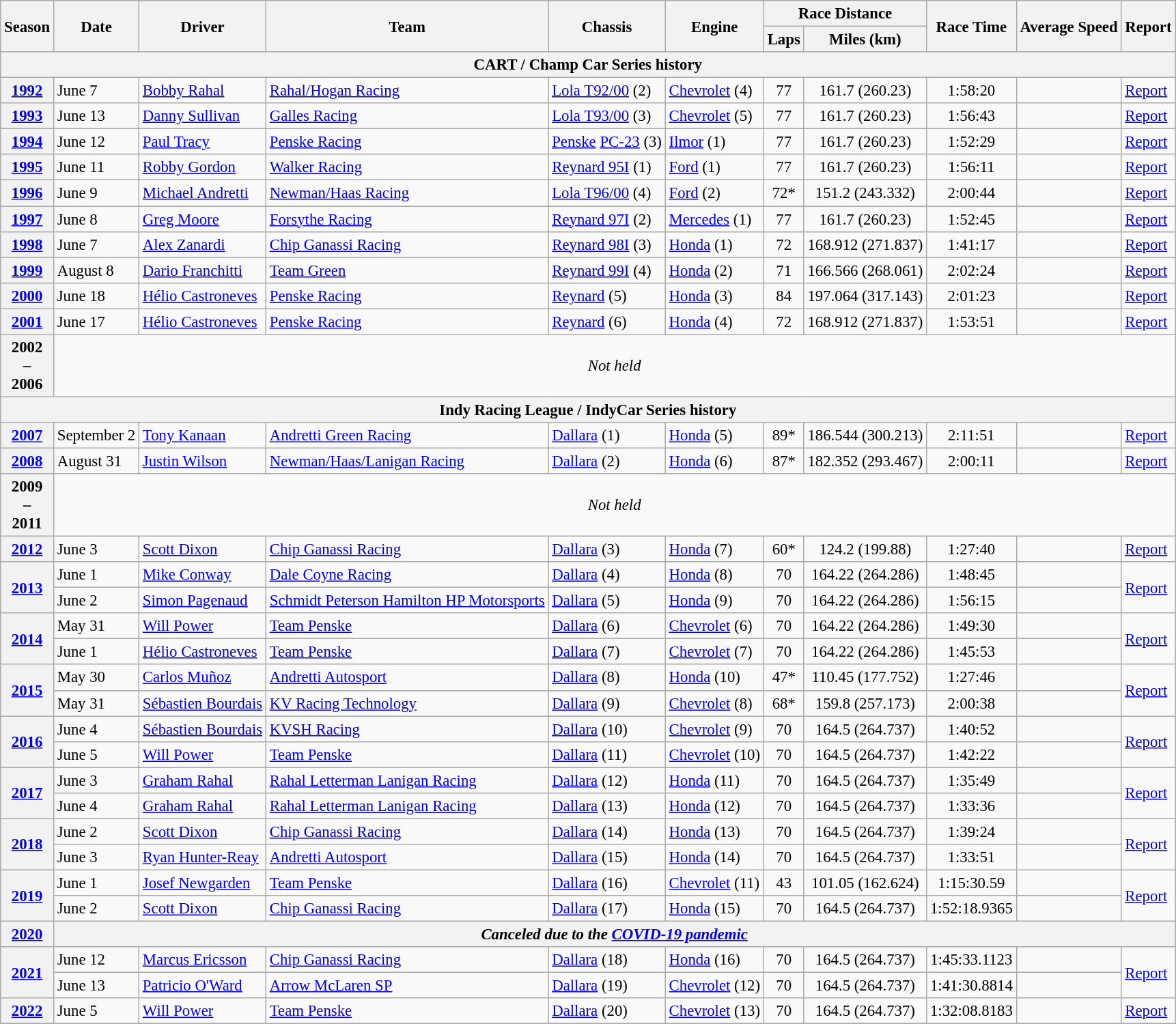<table class="wikitable" style="font-size: 95%;">
<tr>
<th rowspan="2">Season</th>
<th rowspan="2">Date</th>
<th rowspan="2">Driver</th>
<th rowspan="2">Team</th>
<th rowspan="2">Chassis</th>
<th rowspan="2">Engine</th>
<th colspan="2">Race Distance</th>
<th rowspan="2">Race Time</th>
<th rowspan="2">Average Speed</th>
<th rowspan="2">Report</th>
</tr>
<tr>
<th>Laps</th>
<th>Miles (km)</th>
</tr>
<tr>
<th colspan=11>CART / Champ Car Series history</th>
</tr>
<tr>
<th><a href='#'>1992</a></th>
<td>June 7</td>
<td> <a href='#'>Bobby Rahal</a></td>
<td><a href='#'>Rahal/Hogan Racing</a></td>
<td><a href='#'>Lola T92/00</a> (2)</td>
<td><a href='#'>Chevrolet</a> (4)</td>
<td style="text-align:center;">77</td>
<td style="text-align:center;">161.7 (260.23)</td>
<td style="text-align:center;">1:58:20</td>
<td style="text-align:center;"></td>
<td><a href='#'>Report</a></td>
</tr>
<tr>
<th><a href='#'>1993</a></th>
<td>June 13</td>
<td> <a href='#'>Danny Sullivan</a></td>
<td><a href='#'>Galles Racing</a></td>
<td><a href='#'>Lola T93/00</a> (3)</td>
<td><a href='#'>Chevrolet</a> (5)</td>
<td style="text-align:center;">77</td>
<td style="text-align:center;">161.7 (260.23)</td>
<td style="text-align:center;">1:56:43</td>
<td style="text-align:center;"></td>
<td><a href='#'>Report</a></td>
</tr>
<tr>
<th><a href='#'>1994</a></th>
<td>June 12</td>
<td> <a href='#'>Paul Tracy</a></td>
<td><a href='#'>Penske Racing</a></td>
<td><a href='#'>Penske</a> <a href='#'>PC-23</a> (3)</td>
<td><a href='#'>Ilmor</a> (1)</td>
<td style="text-align:center;">77</td>
<td style="text-align:center;">161.7 (260.23)</td>
<td style="text-align:center;">1:52:29</td>
<td style="text-align:center;"></td>
<td><a href='#'>Report</a></td>
</tr>
<tr>
<th><a href='#'>1995</a></th>
<td>June 11</td>
<td> <a href='#'>Robby Gordon</a></td>
<td><a href='#'>Walker Racing</a></td>
<td><a href='#'>Reynard 95I</a> (1)</td>
<td><a href='#'>Ford</a> (1)</td>
<td style="text-align:center;">77</td>
<td style="text-align:center;">161.7 (260.23)</td>
<td style="text-align:center;">1:56:11</td>
<td style="text-align:center;"></td>
<td><a href='#'>Report</a></td>
</tr>
<tr>
<th><a href='#'>1996</a></th>
<td>June 9</td>
<td> <a href='#'>Michael Andretti</a></td>
<td><a href='#'>Newman/Haas Racing</a></td>
<td><a href='#'>Lola T96/00</a> (4)</td>
<td><a href='#'>Ford</a> (2)</td>
<td style="text-align:center;">72*</td>
<td style="text-align:center;">151.2 (243.332)</td>
<td style="text-align:center;">2:00:44</td>
<td style="text-align:center;"></td>
<td><a href='#'>Report</a></td>
</tr>
<tr>
<th><a href='#'>1997</a></th>
<td>June 8</td>
<td> <a href='#'>Greg Moore</a></td>
<td><a href='#'>Forsythe Racing</a></td>
<td><a href='#'>Reynard 97I</a> (2)</td>
<td><a href='#'>Mercedes</a> (1)</td>
<td style="text-align:center;">77</td>
<td style="text-align:center;">161.7 (260.23)</td>
<td style="text-align:center;">1:52:45</td>
<td style="text-align:center;"></td>
<td><a href='#'>Report</a></td>
</tr>
<tr>
<th><a href='#'>1998</a></th>
<td>June 7</td>
<td> <a href='#'>Alex Zanardi</a></td>
<td><a href='#'>Chip Ganassi Racing</a></td>
<td><a href='#'>Reynard 98I</a> (3)</td>
<td><a href='#'>Honda</a> (1)</td>
<td style="text-align:center;">72</td>
<td style="text-align:center;">168.912 (271.837)</td>
<td style="text-align:center;">1:41:17</td>
<td style="text-align:center;"></td>
<td><a href='#'>Report</a></td>
</tr>
<tr>
<th><a href='#'>1999</a></th>
<td>August 8</td>
<td> <a href='#'>Dario Franchitti</a></td>
<td><a href='#'>Team Green</a></td>
<td><a href='#'>Reynard 99I</a> (4)</td>
<td><a href='#'>Honda</a> (2)</td>
<td style="text-align:center;">71</td>
<td style="text-align:center;">166.566 (268.061)</td>
<td style="text-align:center;">2:02:24</td>
<td style="text-align:center;"></td>
<td><a href='#'>Report</a></td>
</tr>
<tr>
<th><a href='#'>2000</a></th>
<td>June 18</td>
<td> <a href='#'>Hélio Castroneves</a></td>
<td><a href='#'>Penske Racing</a></td>
<td><a href='#'>Reynard</a> (5)</td>
<td><a href='#'>Honda</a> (3)</td>
<td style="text-align:center;">84</td>
<td style="text-align:center;">197.064 (317.143)</td>
<td style="text-align:center;">2:01:23</td>
<td style="text-align:center;"></td>
<td><a href='#'>Report</a></td>
</tr>
<tr>
<th><a href='#'>2001</a></th>
<td>June 17</td>
<td> <a href='#'>Hélio Castroneves</a></td>
<td><a href='#'>Penske Racing</a></td>
<td><a href='#'>Reynard</a> (6)</td>
<td><a href='#'>Honda</a> (4)</td>
<td style="text-align:center;">72</td>
<td style="text-align:center;">168.912 (271.837)</td>
<td style="text-align:center;">1:53:51</td>
<td style="text-align:center;"></td>
<td><a href='#'>Report</a></td>
</tr>
<tr>
<th align=center>2002<br>–<br>2006</th>
<td colspan=11 align=center><em>Not held</em></td>
</tr>
<tr>
<th colspan=11>Indy Racing League / IndyCar Series history</th>
</tr>
<tr>
<th><a href='#'>2007</a></th>
<td>September 2</td>
<td> <a href='#'>Tony Kanaan</a></td>
<td><a href='#'>Andretti Green Racing</a></td>
<td><a href='#'>Dallara</a> (1)</td>
<td><a href='#'>Honda</a> (5)</td>
<td style="text-align:center;">89*</td>
<td style="text-align:center;">186.544 (300.213)</td>
<td style="text-align:center;">2:11:51</td>
<td style="text-align:center;"></td>
<td><a href='#'>Report</a></td>
</tr>
<tr>
<th><a href='#'>2008</a></th>
<td>August 31</td>
<td> <a href='#'>Justin Wilson</a></td>
<td><a href='#'>Newman/Haas/Lanigan Racing</a></td>
<td><a href='#'>Dallara</a> (2)</td>
<td><a href='#'>Honda</a> (6)</td>
<td style="text-align:center;">87*</td>
<td style="text-align:center;">182.352 (293.467)</td>
<td style="text-align:center;">2:00:11</td>
<td style="text-align:center;"></td>
<td><a href='#'>Report</a></td>
</tr>
<tr>
<th align=center>2009<br>–<br>2011</th>
<td colspan=11 align=center><em>Not held</em></td>
</tr>
<tr>
<th><a href='#'>2012</a></th>
<td>June 3</td>
<td> <a href='#'>Scott Dixon</a></td>
<td><a href='#'>Chip Ganassi Racing</a></td>
<td><a href='#'>Dallara</a> (3)</td>
<td><a href='#'>Honda</a> (7)</td>
<td style="text-align:center;">60*</td>
<td style="text-align:center;">124.2 (199.88)</td>
<td style="text-align:center;">1:27:40</td>
<td style="text-align:center;"></td>
<td><a href='#'>Report</a></td>
</tr>
<tr>
<th rowspan="2"><a href='#'>2013</a></th>
<td>June 1</td>
<td> <a href='#'>Mike Conway</a></td>
<td><a href='#'>Dale Coyne Racing</a></td>
<td><a href='#'>Dallara</a> (4)</td>
<td><a href='#'>Honda</a> (8)</td>
<td style="text-align:center;">70</td>
<td style="text-align:center;">164.22 (264.286)</td>
<td style="text-align:center;">1:48:45</td>
<td style="text-align:center;"></td>
<td rowspan="2"><a href='#'>Report</a></td>
</tr>
<tr>
<td>June 2</td>
<td> <a href='#'>Simon Pagenaud</a></td>
<td><a href='#'>Schmidt Peterson Hamilton HP Motorsports</a></td>
<td><a href='#'>Dallara</a> (5)</td>
<td><a href='#'>Honda</a> (9)</td>
<td style="text-align:center;">70</td>
<td style="text-align:center;">164.22 (264.286)</td>
<td style="text-align:center;">1:56:15</td>
<td style="text-align:center;"></td>
</tr>
<tr>
<th rowspan="2"><a href='#'>2014</a></th>
<td>May 31</td>
<td> <a href='#'>Will Power</a></td>
<td><a href='#'>Team Penske</a></td>
<td><a href='#'>Dallara</a> (6)</td>
<td><a href='#'>Chevrolet</a> (6)</td>
<td style="text-align:center;">70</td>
<td style="text-align:center;">164.22 (264.286)</td>
<td style="text-align:center;">1:49:30</td>
<td style="text-align:center;"></td>
<td rowspan="2"><a href='#'>Report</a></td>
</tr>
<tr>
<td>June 1</td>
<td> <a href='#'>Hélio Castroneves</a></td>
<td><a href='#'>Team Penske</a></td>
<td><a href='#'>Dallara</a> (7)</td>
<td><a href='#'>Chevrolet</a> (7)</td>
<td style="text-align:center;">70</td>
<td style="text-align:center;">164.22 (264.286)</td>
<td style="text-align:center;">1:45:53</td>
<td style="text-align:center;"></td>
</tr>
<tr>
<th rowspan="2"><a href='#'>2015</a></th>
<td>May 30</td>
<td> <a href='#'>Carlos Muñoz</a></td>
<td><a href='#'>Andretti Autosport</a></td>
<td><a href='#'>Dallara</a> (8)</td>
<td><a href='#'>Honda</a> (10)</td>
<td style="text-align:center;">47*</td>
<td style="text-align:center;">110.45 (177.752)</td>
<td style="text-align:center;">1:27:46</td>
<td style="text-align:center;"></td>
<td rowspan="2"><a href='#'>Report</a></td>
</tr>
<tr>
<td>May 31</td>
<td> <a href='#'>Sébastien Bourdais</a></td>
<td><a href='#'>KV Racing Technology</a></td>
<td><a href='#'>Dallara</a> (9)</td>
<td><a href='#'>Chevrolet</a> (8)</td>
<td style="text-align:center;">68*</td>
<td style="text-align:center;">159.8 (257.173)</td>
<td style="text-align:center;">2:00:38</td>
<td style="text-align:center;"></td>
</tr>
<tr>
<th rowspan="2"><a href='#'>2016</a></th>
<td>June 4</td>
<td> <a href='#'>Sébastien Bourdais</a></td>
<td><a href='#'>KVSH Racing</a></td>
<td><a href='#'>Dallara</a> (10)</td>
<td><a href='#'>Chevrolet</a> (9)</td>
<td style="text-align:center;">70</td>
<td style="text-align:center;">164.5 (264.737)</td>
<td style="text-align:center;">1:40:52</td>
<td style="text-align:center;"></td>
<td rowspan="2"><a href='#'>Report</a></td>
</tr>
<tr>
<td>June 5</td>
<td> <a href='#'>Will Power</a></td>
<td><a href='#'>Team Penske</a></td>
<td><a href='#'>Dallara</a> (11)</td>
<td><a href='#'>Chevrolet</a> (10)</td>
<td style="text-align:center;">70</td>
<td style="text-align:center;">164.5 (264.737)</td>
<td style="text-align:center;">1:42:22</td>
<td style="text-align:center;"></td>
</tr>
<tr>
<th rowspan="2"><a href='#'>2017</a></th>
<td>June 3</td>
<td> <a href='#'>Graham Rahal</a></td>
<td><a href='#'>Rahal Letterman Lanigan Racing</a></td>
<td><a href='#'>Dallara</a> (12)</td>
<td><a href='#'>Honda</a> (11)</td>
<td style="text-align:center;">70</td>
<td style="text-align:center;">164.5 (264.737)</td>
<td style="text-align:center;">1:35:49</td>
<td style="text-align:center;"></td>
<td rowspan="2"><a href='#'>Report</a></td>
</tr>
<tr>
<td>June 4</td>
<td> <a href='#'>Graham Rahal</a></td>
<td><a href='#'>Rahal Letterman Lanigan Racing</a></td>
<td><a href='#'>Dallara</a> (13)</td>
<td><a href='#'>Honda</a> (12)</td>
<td style="text-align:center;">70</td>
<td style="text-align:center;">164.5 (264.737)</td>
<td style="text-align:center;">1:33:36</td>
<td style="text-align:center;"></td>
</tr>
<tr>
<th rowspan="2"><a href='#'>2018</a></th>
<td>June 2</td>
<td> <a href='#'>Scott Dixon</a></td>
<td><a href='#'>Chip Ganassi Racing</a></td>
<td><a href='#'>Dallara</a> (14)</td>
<td><a href='#'>Honda</a> (13)</td>
<td style="text-align:center;">70</td>
<td style="text-align:center;">164.5 (264.737)</td>
<td style="text-align:center;">1:39:24</td>
<td style="text-align:center;"></td>
<td rowspan="2"><a href='#'>Report</a></td>
</tr>
<tr>
<td>June 3</td>
<td> <a href='#'>Ryan Hunter-Reay</a></td>
<td><a href='#'>Andretti Autosport</a></td>
<td><a href='#'>Dallara</a> (15)</td>
<td><a href='#'>Honda</a> (14)</td>
<td style="text-align:center;">70</td>
<td style="text-align:center;">164.5 (264.737)</td>
<td style="text-align:center;">1:33:51</td>
<td style="text-align:center;"></td>
</tr>
<tr>
<th rowspan="2"><a href='#'>2019</a></th>
<td>June 1</td>
<td> <a href='#'>Josef Newgarden</a></td>
<td><a href='#'>Team Penske</a></td>
<td><a href='#'>Dallara</a> (16)</td>
<td><a href='#'>Chevrolet</a> (11)</td>
<td style="text-align:center;">43</td>
<td style="text-align:center;">101.05 (162.624)</td>
<td style="text-align:center;">1:15:30.59</td>
<td style="text-align:center;"></td>
<td rowspan="2"><a href='#'>Report</a></td>
</tr>
<tr>
<td>June 2</td>
<td> <a href='#'>Scott Dixon</a></td>
<td><a href='#'>Chip Ganassi Racing</a></td>
<td><a href='#'>Dallara</a> (17)</td>
<td><a href='#'>Honda</a> (15)</td>
<td style="text-align:center;">70</td>
<td style="text-align:center;">164.5 (264.737)</td>
<td style="text-align:center;">1:52:18.9365</td>
<td style="text-align:center;"></td>
</tr>
<tr>
<th><a href='#'>2020</a></th>
<th colspan=10><em>Canceled due to the <a href='#'>COVID-19 pandemic</a></em></th>
</tr>
<tr>
<th rowspan="2"><a href='#'>2021</a></th>
<td>June 12</td>
<td> <a href='#'>Marcus Ericsson</a></td>
<td><a href='#'>Chip Ganassi Racing</a></td>
<td><a href='#'>Dallara</a> (18)</td>
<td><a href='#'>Honda</a> (16)</td>
<td style="text-align:center;">70</td>
<td style="text-align:center;">164.5 (264.737)</td>
<td style="text-align:center;">1:45:33.1123</td>
<td style="text-align:center;"></td>
<td rowspan="2"><a href='#'>Report</a></td>
</tr>
<tr>
<td>June 13</td>
<td> <a href='#'>Patricio O'Ward</a></td>
<td><a href='#'>Arrow McLaren SP</a></td>
<td><a href='#'>Dallara</a> (19)</td>
<td><a href='#'>Chevrolet</a> (12)</td>
<td style="text-align:center;">70</td>
<td style="text-align:center;">164.5 (264.737)</td>
<td style="text-align:center;">1:41:30.8814</td>
<td style="text-align:center;"></td>
</tr>
<tr>
<th><a href='#'>2022</a></th>
<td>June 5</td>
<td> <a href='#'>Will Power</a></td>
<td><a href='#'>Team Penske</a></td>
<td><a href='#'>Dallara</a> (20)</td>
<td><a href='#'>Chevrolet</a> (13)</td>
<td style="text-align:center;">70</td>
<td style="text-align:center;">164.5 (264.737)</td>
<td style="text-align:center;">1:32:08.8183</td>
<td style="text-align:center;"></td>
<td><a href='#'>Report</a></td>
</tr>
<tr>
</tr>
</table>
